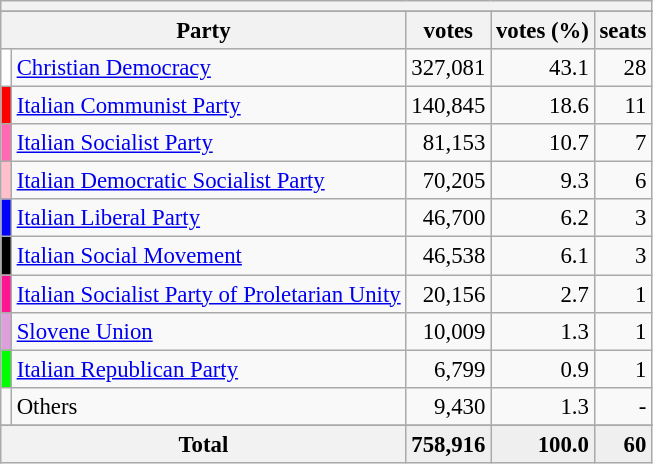<table class="wikitable" style="font-size:95%">
<tr>
<th colspan=5></th>
</tr>
<tr>
</tr>
<tr bgcolor="EFEFEF">
<th colspan=2>Party</th>
<th>votes</th>
<th>votes (%)</th>
<th>seats</th>
</tr>
<tr>
<td bgcolor=White></td>
<td><a href='#'>Christian Democracy</a></td>
<td align=right>327,081</td>
<td align=right>43.1</td>
<td align=right>28</td>
</tr>
<tr>
<td bgcolor=Red></td>
<td><a href='#'>Italian Communist Party</a></td>
<td align=right>140,845</td>
<td align=right>18.6</td>
<td align=right>11</td>
</tr>
<tr>
<td bgcolor=Hotpink></td>
<td><a href='#'>Italian Socialist Party</a></td>
<td align=right>81,153</td>
<td align=right>10.7</td>
<td align=right>7</td>
</tr>
<tr>
<td bgcolor=Pink></td>
<td><a href='#'>Italian Democratic Socialist Party</a></td>
<td align=right>70,205</td>
<td align=right>9.3</td>
<td align=right>6</td>
</tr>
<tr>
<td bgcolor=Blue></td>
<td><a href='#'>Italian Liberal Party</a></td>
<td align=right>46,700</td>
<td align=right>6.2</td>
<td align=right>3</td>
</tr>
<tr>
<td bgcolor=Black></td>
<td><a href='#'>Italian Social Movement</a></td>
<td align=right>46,538</td>
<td align=right>6.1</td>
<td align=right>3</td>
</tr>
<tr>
<td bgcolor=Deeppink></td>
<td><a href='#'>Italian Socialist Party of Proletarian Unity</a></td>
<td align=right>20,156</td>
<td align=right>2.7</td>
<td align=right>1</td>
</tr>
<tr>
<td bgcolor=Plum></td>
<td><a href='#'>Slovene Union</a></td>
<td align=right>10,009</td>
<td align=right>1.3</td>
<td align=right>1</td>
</tr>
<tr>
<td bgcolor=Lime></td>
<td><a href='#'>Italian Republican Party</a></td>
<td align=right>6,799</td>
<td align=right>0.9</td>
<td align=right>1</td>
</tr>
<tr>
<td bgcolor=></td>
<td>Others</td>
<td align=right>9,430</td>
<td align=right>1.3</td>
<td align=right>-</td>
</tr>
<tr>
</tr>
<tr bgcolor="EFEFEF">
<th colspan=2><strong>Total</strong></th>
<td align=right><strong>758,916</strong></td>
<td align=right><strong>100.0</strong></td>
<td align=right><strong>60</strong></td>
</tr>
</table>
